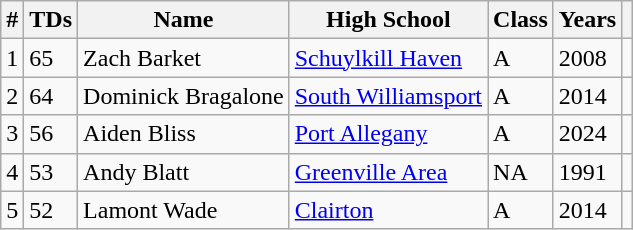<table class="wikitable sortable">
<tr>
<th>#</th>
<th>TDs</th>
<th>Name</th>
<th>High School</th>
<th>Class</th>
<th>Years</th>
<th></th>
</tr>
<tr>
<td>1</td>
<td>65</td>
<td>Zach Barket</td>
<td><a href='#'>Schuylkill Haven</a></td>
<td>A</td>
<td>2008</td>
<td></td>
</tr>
<tr>
<td>2</td>
<td>64</td>
<td>Dominick Bragalone</td>
<td><a href='#'>South Williamsport</a></td>
<td>A</td>
<td>2014</td>
<td></td>
</tr>
<tr>
<td>3</td>
<td>56</td>
<td>Aiden Bliss</td>
<td><a href='#'>Port Allegany</a></td>
<td>A</td>
<td>2024</td>
<td></td>
</tr>
<tr>
<td>4</td>
<td>53</td>
<td>Andy Blatt</td>
<td><a href='#'>Greenville Area</a></td>
<td>NA</td>
<td>1991</td>
<td></td>
</tr>
<tr>
<td>5</td>
<td>52</td>
<td>Lamont Wade</td>
<td><a href='#'>Clairton</a></td>
<td>A</td>
<td>2014</td>
<td></td>
</tr>
</table>
